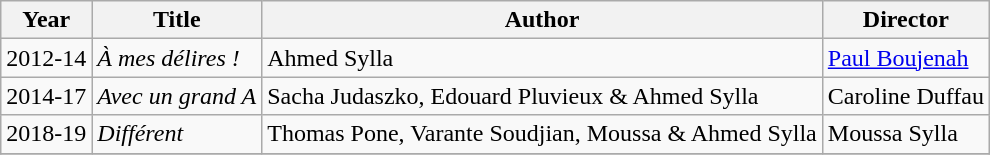<table class="wikitable">
<tr>
<th>Year</th>
<th>Title</th>
<th>Author</th>
<th>Director</th>
</tr>
<tr>
<td>2012-14</td>
<td><em>À mes délires !</em></td>
<td>Ahmed Sylla</td>
<td><a href='#'>Paul Boujenah</a></td>
</tr>
<tr>
<td>2014-17</td>
<td><em>Avec un grand A</em></td>
<td>Sacha Judaszko, Edouard Pluvieux & Ahmed Sylla</td>
<td>Caroline Duffau</td>
</tr>
<tr>
<td>2018-19</td>
<td><em>Différent</em></td>
<td>Thomas Pone, Varante Soudjian, Moussa & Ahmed Sylla</td>
<td>Moussa Sylla</td>
</tr>
<tr>
</tr>
</table>
